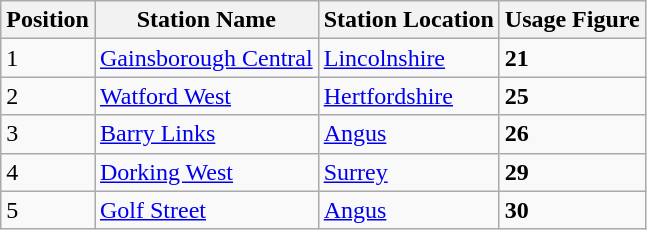<table class="wikitable mw-collapsible">
<tr>
<th>Position</th>
<th>Station Name</th>
<th>Station Location</th>
<th>Usage Figure</th>
</tr>
<tr>
<td>1</td>
<td><a href='#'>Gainsborough Central</a></td>
<td><a href='#'>Lincolnshire</a></td>
<td><strong>21</strong></td>
</tr>
<tr>
<td>2</td>
<td><a href='#'>Watford West</a></td>
<td><a href='#'>Hertfordshire</a></td>
<td><strong>25</strong></td>
</tr>
<tr>
<td>3</td>
<td><a href='#'>Barry Links</a></td>
<td><a href='#'>Angus</a></td>
<td><strong>26</strong></td>
</tr>
<tr>
<td>4</td>
<td><a href='#'>Dorking West</a></td>
<td><a href='#'>Surrey</a></td>
<td><strong>29</strong></td>
</tr>
<tr>
<td>5</td>
<td><a href='#'>Golf Street</a></td>
<td><a href='#'>Angus</a></td>
<td><strong>30</strong></td>
</tr>
</table>
